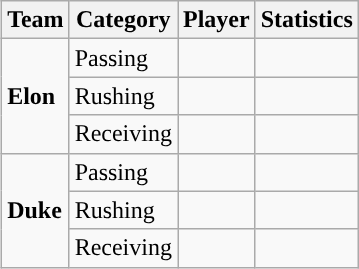<table class="wikitable" style="float: right;">
<tr>
<th>Team</th>
<th>Category</th>
<th>Player</th>
<th>Statistics</th>
</tr>
<tr>
<td rowspan=3><strong>Elon</strong></td>
<td>Passing</td>
<td></td>
<td></td>
</tr>
<tr>
<td>Rushing</td>
<td></td>
<td></td>
</tr>
<tr>
<td>Receiving</td>
<td></td>
<td></td>
</tr>
<tr>
<td rowspan=3><strong>Duke</strong></td>
<td>Passing</td>
<td></td>
<td></td>
</tr>
<tr>
<td>Rushing</td>
<td></td>
<td></td>
</tr>
<tr>
<td>Receiving</td>
<td></td>
<td></td>
</tr>
</table>
